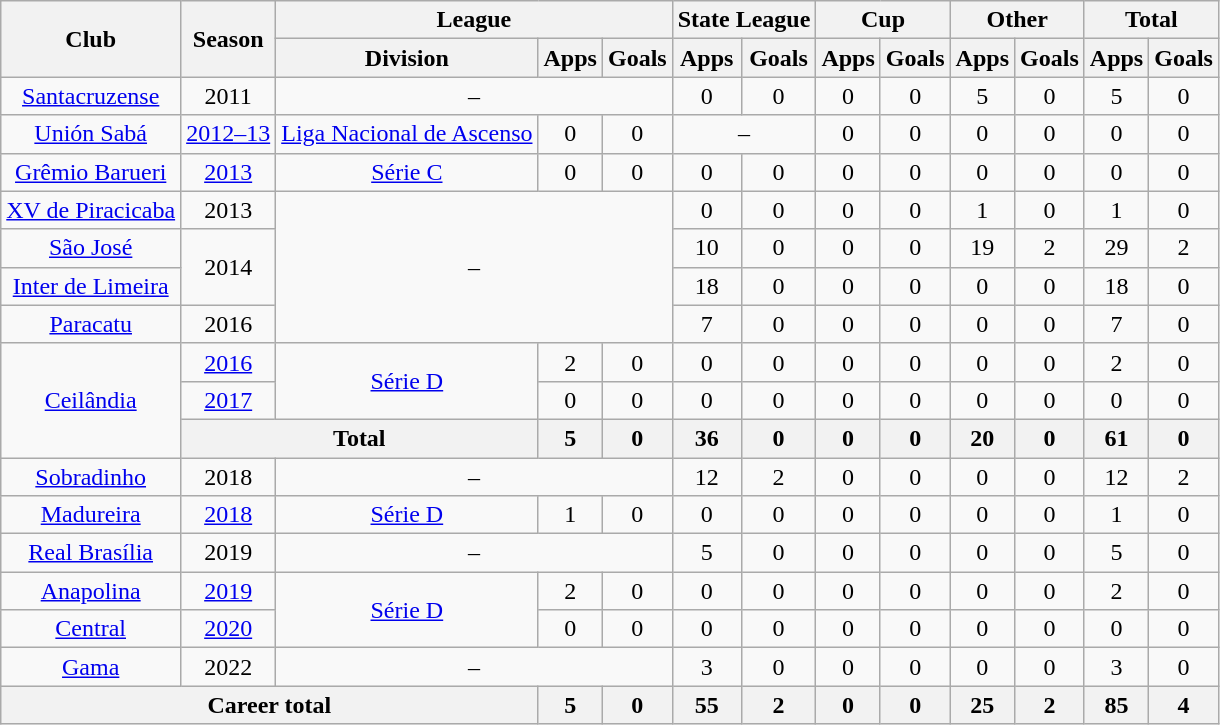<table class=wikitable style=text-align:center>
<tr>
<th rowspan="2">Club</th>
<th rowspan="2">Season</th>
<th colspan="3">League</th>
<th colspan="2">State League</th>
<th colspan="2">Cup</th>
<th colspan="2">Other</th>
<th colspan="2">Total</th>
</tr>
<tr>
<th>Division</th>
<th>Apps</th>
<th>Goals</th>
<th>Apps</th>
<th>Goals</th>
<th>Apps</th>
<th>Goals</th>
<th>Apps</th>
<th>Goals</th>
<th>Apps</th>
<th>Goals</th>
</tr>
<tr>
<td><a href='#'>Santacruzense</a></td>
<td>2011</td>
<td colspan="3">–</td>
<td>0</td>
<td>0</td>
<td>0</td>
<td>0</td>
<td>5</td>
<td>0</td>
<td>5</td>
<td>0</td>
</tr>
<tr>
<td><a href='#'>Unión Sabá</a></td>
<td><a href='#'>2012–13</a></td>
<td><a href='#'>Liga Nacional de Ascenso</a></td>
<td>0</td>
<td>0</td>
<td colspan="2">–</td>
<td>0</td>
<td>0</td>
<td>0</td>
<td>0</td>
<td>0</td>
<td>0</td>
</tr>
<tr>
<td><a href='#'>Grêmio Barueri</a></td>
<td><a href='#'>2013</a></td>
<td><a href='#'>Série C</a></td>
<td>0</td>
<td>0</td>
<td>0</td>
<td>0</td>
<td>0</td>
<td>0</td>
<td>0</td>
<td>0</td>
<td>0</td>
<td>0</td>
</tr>
<tr>
<td><a href='#'>XV de Piracicaba</a></td>
<td>2013</td>
<td colspan="3" rowspan="4">–</td>
<td>0</td>
<td>0</td>
<td>0</td>
<td>0</td>
<td>1</td>
<td>0</td>
<td>1</td>
<td>0</td>
</tr>
<tr>
<td><a href='#'>São José</a></td>
<td rowspan="2">2014</td>
<td>10</td>
<td>0</td>
<td>0</td>
<td>0</td>
<td>19</td>
<td>2</td>
<td>29</td>
<td>2</td>
</tr>
<tr>
<td><a href='#'>Inter de Limeira</a></td>
<td>18</td>
<td>0</td>
<td>0</td>
<td>0</td>
<td>0</td>
<td>0</td>
<td>18</td>
<td>0</td>
</tr>
<tr>
<td><a href='#'>Paracatu</a></td>
<td>2016</td>
<td>7</td>
<td>0</td>
<td>0</td>
<td>0</td>
<td>0</td>
<td>0</td>
<td>7</td>
<td>0</td>
</tr>
<tr>
<td rowspan="3"><a href='#'>Ceilândia</a></td>
<td><a href='#'>2016</a></td>
<td rowspan="2"><a href='#'>Série D</a></td>
<td>2</td>
<td>0</td>
<td>0</td>
<td>0</td>
<td>0</td>
<td>0</td>
<td>0</td>
<td>0</td>
<td>2</td>
<td>0</td>
</tr>
<tr>
<td><a href='#'>2017</a></td>
<td>0</td>
<td>0</td>
<td>0</td>
<td>0</td>
<td>0</td>
<td>0</td>
<td>0</td>
<td>0</td>
<td>0</td>
<td>0</td>
</tr>
<tr>
<th colspan="2"><strong>Total</strong></th>
<th>5</th>
<th>0</th>
<th>36</th>
<th>0</th>
<th>0</th>
<th>0</th>
<th>20</th>
<th>0</th>
<th>61</th>
<th>0</th>
</tr>
<tr>
<td><a href='#'>Sobradinho</a></td>
<td>2018</td>
<td colspan="3">–</td>
<td>12</td>
<td>2</td>
<td>0</td>
<td>0</td>
<td>0</td>
<td>0</td>
<td>12</td>
<td>2</td>
</tr>
<tr>
<td><a href='#'>Madureira</a></td>
<td><a href='#'>2018</a></td>
<td><a href='#'>Série D</a></td>
<td>1</td>
<td>0</td>
<td>0</td>
<td>0</td>
<td>0</td>
<td>0</td>
<td>0</td>
<td>0</td>
<td>1</td>
<td>0</td>
</tr>
<tr>
<td><a href='#'>Real Brasília</a></td>
<td>2019</td>
<td colspan="3">–</td>
<td>5</td>
<td>0</td>
<td>0</td>
<td>0</td>
<td>0</td>
<td>0</td>
<td>5</td>
<td>0</td>
</tr>
<tr>
<td><a href='#'>Anapolina</a></td>
<td><a href='#'>2019</a></td>
<td rowspan="2"><a href='#'>Série D</a></td>
<td>2</td>
<td>0</td>
<td>0</td>
<td>0</td>
<td>0</td>
<td>0</td>
<td>0</td>
<td>0</td>
<td>2</td>
<td>0</td>
</tr>
<tr>
<td><a href='#'>Central</a></td>
<td><a href='#'>2020</a></td>
<td>0</td>
<td>0</td>
<td>0</td>
<td>0</td>
<td>0</td>
<td>0</td>
<td>0</td>
<td>0</td>
<td>0</td>
<td>0</td>
</tr>
<tr>
<td><a href='#'>Gama</a></td>
<td>2022</td>
<td colspan="3">–</td>
<td>3</td>
<td>0</td>
<td>0</td>
<td>0</td>
<td>0</td>
<td>0</td>
<td>3</td>
<td>0</td>
</tr>
<tr>
<th colspan="3"><strong>Career total</strong></th>
<th>5</th>
<th>0</th>
<th>55</th>
<th>2</th>
<th>0</th>
<th>0</th>
<th>25</th>
<th>2</th>
<th>85</th>
<th>4</th>
</tr>
</table>
